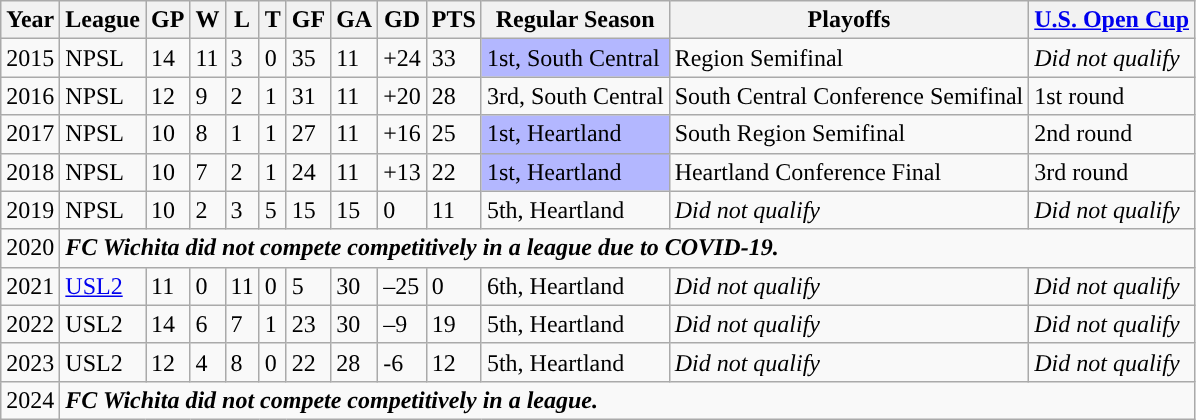<table class="wikitable">
<tr>
<th>Year</th>
<th>League</th>
<th>GP</th>
<th>W</th>
<th>L</th>
<th>T</th>
<th>GF</th>
<th>GA</th>
<th>GD</th>
<th>PTS</th>
<th>Regular Season</th>
<th>Playoffs</th>
<th><a href='#'>U.S. Open Cup</a></th>
</tr>
<tr>
<td>2015</td>
<td>NPSL</td>
<td>14</td>
<td>11</td>
<td>3</td>
<td>0</td>
<td>35</td>
<td>11</td>
<td>+24</td>
<td>33</td>
<td bgcolor="B3B7FF">1st, South Central</td>
<td>Region Semifinal</td>
<td><em>Did not qualify</em></td>
</tr>
<tr>
<td>2016</td>
<td>NPSL</td>
<td>12</td>
<td>9</td>
<td>2</td>
<td>1</td>
<td>31</td>
<td>11</td>
<td>+20</td>
<td>28</td>
<td>3rd, South Central</td>
<td>South Central Conference Semifinal</td>
<td>1st round</td>
</tr>
<tr>
<td>2017</td>
<td>NPSL</td>
<td>10</td>
<td>8</td>
<td>1</td>
<td>1</td>
<td>27</td>
<td>11</td>
<td>+16</td>
<td>25</td>
<td bgcolor="B3B7FF">1st, Heartland</td>
<td>South Region Semifinal</td>
<td>2nd round</td>
</tr>
<tr>
<td>2018</td>
<td>NPSL</td>
<td>10</td>
<td>7</td>
<td>2</td>
<td>1</td>
<td>24</td>
<td>11</td>
<td>+13</td>
<td>22</td>
<td bgcolor="B3B7FF">1st, Heartland</td>
<td>Heartland Conference Final</td>
<td>3rd round</td>
</tr>
<tr>
<td>2019</td>
<td>NPSL</td>
<td>10</td>
<td>2</td>
<td>3</td>
<td>5</td>
<td>15</td>
<td>15</td>
<td>0</td>
<td>11</td>
<td>5th, Heartland</td>
<td><em>Did not qualify</em></td>
<td><em>Did not qualify</em></td>
</tr>
<tr>
<td>2020</td>
<td colspan="12"><strong><em>FC Wichita did not compete competitively in a league due to COVID-19.</em></strong></td>
</tr>
<tr>
<td>2021</td>
<td><a href='#'>USL2</a></td>
<td>11</td>
<td>0</td>
<td>11</td>
<td>0</td>
<td>5</td>
<td>30</td>
<td>–25</td>
<td>0</td>
<td>6th, Heartland</td>
<td><em>Did not qualify</em></td>
<td><em>Did not qualify</em></td>
</tr>
<tr>
<td>2022</td>
<td>USL2</td>
<td>14</td>
<td>6</td>
<td>7</td>
<td>1</td>
<td>23</td>
<td>30</td>
<td>–9</td>
<td>19</td>
<td>5th, Heartland</td>
<td><em>Did not qualify</em></td>
<td><em>Did not qualify</em></td>
</tr>
<tr>
<td>2023</td>
<td>USL2</td>
<td>12</td>
<td>4</td>
<td>8</td>
<td>0</td>
<td>22</td>
<td>28</td>
<td>-6</td>
<td>12</td>
<td>5th, Heartland</td>
<td><em>Did not qualify</em></td>
<td><em>Did not qualify</em></td>
</tr>
<tr>
<td>2024</td>
<td colspan="12"><strong><em>FC Wichita did not compete competitively in a league.</em></strong></td>
</tr>
</table>
